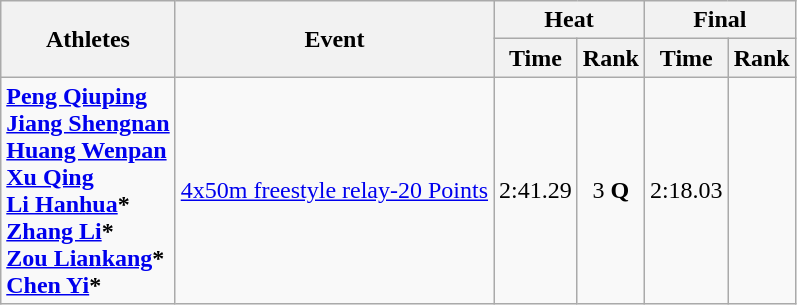<table class=wikitable>
<tr>
<th rowspan="2">Athletes</th>
<th rowspan="2">Event</th>
<th colspan="2">Heat</th>
<th colspan="2">Final</th>
</tr>
<tr>
<th>Time</th>
<th>Rank</th>
<th>Time</th>
<th>Rank</th>
</tr>
<tr align=center>
<td align=left><strong><a href='#'>Peng Qiuping</a><br><a href='#'>Jiang Shengnan</a><br><a href='#'>Huang Wenpan</a><br><a href='#'>Xu Qing</a><br><a href='#'>Li Hanhua</a>*<br><a href='#'>Zhang Li</a>*<br><a href='#'>Zou Liankang</a>*<br><a href='#'>Chen Yi</a>*</strong></td>
<td align=left><a href='#'>4x50m freestyle relay-20 Points</a></td>
<td>2:41.29</td>
<td>3 <strong>Q</strong></td>
<td>2:18.03 </td>
<td></td>
</tr>
</table>
